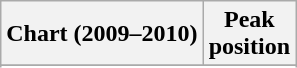<table class="wikitable sortable">
<tr>
<th align="left">Chart (2009–2010)</th>
<th align="center">Peak<br>position</th>
</tr>
<tr>
</tr>
<tr>
</tr>
<tr>
</tr>
</table>
